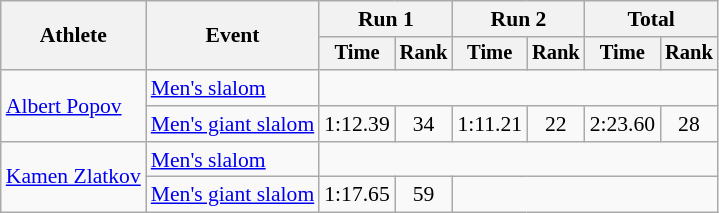<table class="wikitable" style="font-size:90%">
<tr>
<th rowspan=2>Athlete</th>
<th rowspan=2>Event</th>
<th colspan=2>Run 1</th>
<th colspan=2>Run 2</th>
<th colspan=2>Total</th>
</tr>
<tr style="font-size:95%">
<th>Time</th>
<th>Rank</th>
<th>Time</th>
<th>Rank</th>
<th>Time</th>
<th>Rank</th>
</tr>
<tr align=center>
<td align=left rowspan=2><a href='#'>Albert Popov</a></td>
<td align=left><a href='#'>Men's slalom</a></td>
<td colspan=6></td>
</tr>
<tr align=center>
<td align=left><a href='#'>Men's giant slalom</a></td>
<td>1:12.39</td>
<td>34</td>
<td>1:11.21</td>
<td>22</td>
<td>2:23.60</td>
<td>28</td>
</tr>
<tr align=center>
<td align=left rowspan=2><a href='#'>Kamen Zlatkov</a></td>
<td align=left><a href='#'>Men's slalom</a></td>
<td colspan=6></td>
</tr>
<tr align=center>
<td align=left><a href='#'>Men's giant slalom</a></td>
<td>1:17.65</td>
<td>59</td>
<td colspan=4></td>
</tr>
</table>
